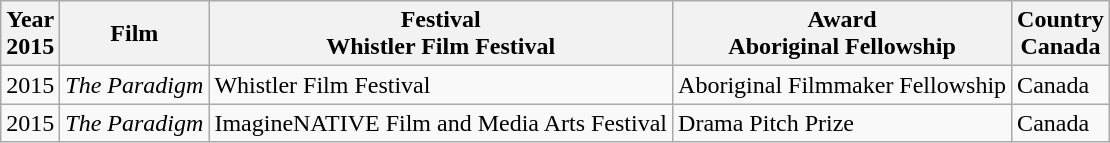<table class="wikitable">
<tr>
<th>Year<br>2015</th>
<th>Film</th>
<th>Festival<br>Whistler Film Festival</th>
<th>Award<br>Aboriginal Fellowship</th>
<th>Country<br>Canada</th>
</tr>
<tr>
<td>2015</td>
<td><em>The Paradigm</em></td>
<td>Whistler Film Festival</td>
<td>Aboriginal Filmmaker Fellowship</td>
<td>Canada</td>
</tr>
<tr>
<td>2015</td>
<td><em>The Paradigm</em></td>
<td>ImagineNATIVE Film and Media Arts Festival</td>
<td>Drama Pitch Prize</td>
<td>Canada</td>
</tr>
</table>
